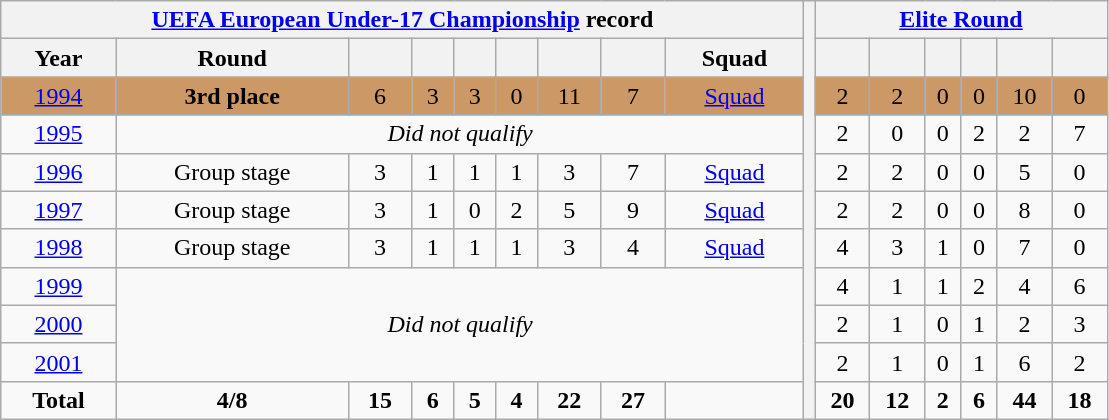<table class="wikitable" style="text-align: center;">
<tr>
<th colspan=9><a href='#'>UEFA European Under-17 Championship</a> record</th>
<th style="width:1%;" rowspan="30"></th>
<th colspan=6><a href='#'>Elite Round</a></th>
</tr>
<tr>
<th>Year</th>
<th>Round</th>
<th></th>
<th></th>
<th></th>
<th></th>
<th></th>
<th></th>
<th>Squad</th>
<th></th>
<th></th>
<th></th>
<th></th>
<th></th>
<th></th>
</tr>
<tr style="background:#c96;">
<td> <a href='#'>1994</a></td>
<td><strong>3rd place</strong></td>
<td>6</td>
<td>3</td>
<td>3</td>
<td>0</td>
<td>11</td>
<td>7</td>
<td><a href='#'>Squad</a></td>
<td>2</td>
<td>2</td>
<td>0</td>
<td>0</td>
<td>10</td>
<td>0</td>
</tr>
<tr>
<td> <a href='#'>1995</a></td>
<td rowspan="1" colspan=8><em>Did not qualify</em></td>
<td>2</td>
<td>0</td>
<td>0</td>
<td>2</td>
<td>2</td>
<td>7</td>
</tr>
<tr>
<td> <a href='#'>1996</a></td>
<td>Group stage</td>
<td>3</td>
<td>1</td>
<td>1</td>
<td>1</td>
<td>3</td>
<td>7</td>
<td><a href='#'>Squad</a></td>
<td>2</td>
<td>2</td>
<td>0</td>
<td>0</td>
<td>5</td>
<td>0</td>
</tr>
<tr>
<td> <a href='#'>1997</a></td>
<td>Group stage</td>
<td>3</td>
<td>1</td>
<td>0</td>
<td>2</td>
<td>5</td>
<td>9</td>
<td><a href='#'>Squad</a></td>
<td>2</td>
<td>2</td>
<td>0</td>
<td>0</td>
<td>8</td>
<td>0</td>
</tr>
<tr>
<td> <a href='#'>1998</a></td>
<td>Group stage</td>
<td>3</td>
<td>1</td>
<td>1</td>
<td>1</td>
<td>3</td>
<td>4</td>
<td><a href='#'>Squad</a></td>
<td>4</td>
<td>3</td>
<td>1</td>
<td>0</td>
<td>7</td>
<td>0</td>
</tr>
<tr>
<td> <a href='#'>1999</a></td>
<td rowspan="3" colspan=8><em>Did not qualify</em></td>
<td>4</td>
<td>1</td>
<td>1</td>
<td>2</td>
<td>4</td>
<td>6</td>
</tr>
<tr>
<td> <a href='#'>2000</a></td>
<td>2</td>
<td>1</td>
<td>0</td>
<td>1</td>
<td>2</td>
<td>3</td>
</tr>
<tr>
<td> <a href='#'>2001</a></td>
<td>2</td>
<td>1</td>
<td>0</td>
<td>1</td>
<td>6</td>
<td>2</td>
</tr>
<tr>
<td><strong>Total</strong></td>
<td><strong>4/8</strong></td>
<td><strong>15</strong></td>
<td><strong>6</strong></td>
<td><strong>5</strong></td>
<td><strong>4</strong></td>
<td><strong>22</strong></td>
<td><strong>27</strong></td>
<td></td>
<td><strong>20</strong></td>
<td><strong>12</strong></td>
<td><strong>2</strong></td>
<td><strong>6</strong></td>
<td><strong>44</strong></td>
<td><strong>18</strong></td>
</tr>
</table>
